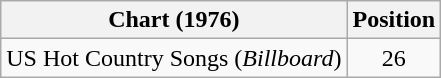<table class="wikitable">
<tr>
<th>Chart (1976)</th>
<th>Position</th>
</tr>
<tr>
<td>US Hot Country Songs (<em>Billboard</em>)</td>
<td align="center">26</td>
</tr>
</table>
